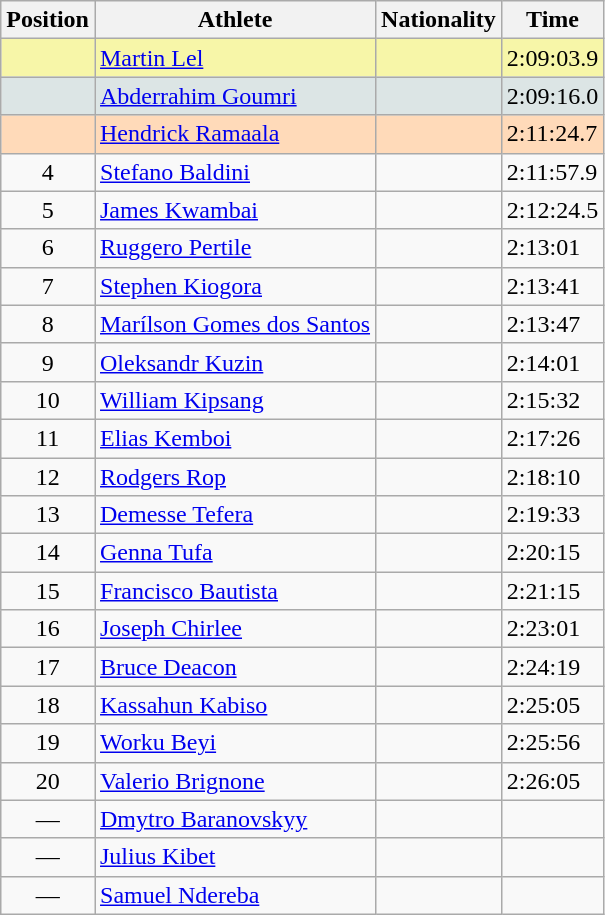<table class="wikitable sortable">
<tr>
<th>Position</th>
<th>Athlete</th>
<th>Nationality</th>
<th>Time</th>
</tr>
<tr bgcolor=#F7F6A8>
<td align=center></td>
<td><a href='#'>Martin Lel</a></td>
<td></td>
<td>2:09:03.9</td>
</tr>
<tr bgcolor=#DCE5E5>
<td align=center></td>
<td><a href='#'>Abderrahim Goumri</a></td>
<td></td>
<td>2:09:16.0</td>
</tr>
<tr bgcolor=#FFDAB9>
<td align=center></td>
<td><a href='#'>Hendrick Ramaala</a></td>
<td></td>
<td>2:11:24.7</td>
</tr>
<tr>
<td align=center>4</td>
<td><a href='#'>Stefano Baldini</a></td>
<td></td>
<td>2:11:57.9</td>
</tr>
<tr>
<td align=center>5</td>
<td><a href='#'>James Kwambai</a></td>
<td></td>
<td>2:12:24.5</td>
</tr>
<tr>
<td align=center>6</td>
<td><a href='#'>Ruggero Pertile</a></td>
<td></td>
<td>2:13:01</td>
</tr>
<tr>
<td align=center>7</td>
<td><a href='#'>Stephen Kiogora</a></td>
<td></td>
<td>2:13:41</td>
</tr>
<tr>
<td align=center>8</td>
<td><a href='#'>Marílson Gomes dos Santos</a></td>
<td></td>
<td>2:13:47</td>
</tr>
<tr>
<td align=center>9</td>
<td><a href='#'>Oleksandr Kuzin</a></td>
<td></td>
<td>2:14:01</td>
</tr>
<tr>
<td align=center>10</td>
<td><a href='#'>William Kipsang</a></td>
<td></td>
<td>2:15:32</td>
</tr>
<tr>
<td align=center>11</td>
<td><a href='#'>Elias Kemboi</a></td>
<td></td>
<td>2:17:26</td>
</tr>
<tr>
<td align=center>12</td>
<td><a href='#'>Rodgers Rop</a></td>
<td></td>
<td>2:18:10</td>
</tr>
<tr>
<td align=center>13</td>
<td><a href='#'>Demesse Tefera</a></td>
<td></td>
<td>2:19:33</td>
</tr>
<tr>
<td align=center>14</td>
<td><a href='#'>Genna Tufa</a></td>
<td></td>
<td>2:20:15</td>
</tr>
<tr>
<td align=center>15</td>
<td><a href='#'>Francisco Bautista</a></td>
<td></td>
<td>2:21:15</td>
</tr>
<tr>
<td align=center>16</td>
<td><a href='#'>Joseph Chirlee</a></td>
<td></td>
<td>2:23:01</td>
</tr>
<tr>
<td align=center>17</td>
<td><a href='#'>Bruce Deacon</a></td>
<td></td>
<td>2:24:19</td>
</tr>
<tr>
<td align=center>18</td>
<td><a href='#'>Kassahun Kabiso</a></td>
<td></td>
<td>2:25:05</td>
</tr>
<tr>
<td align=center>19</td>
<td><a href='#'>Worku Beyi</a></td>
<td></td>
<td>2:25:56</td>
</tr>
<tr>
<td align=center>20</td>
<td><a href='#'>Valerio Brignone</a></td>
<td></td>
<td>2:26:05</td>
</tr>
<tr>
<td align=center>—</td>
<td><a href='#'>Dmytro Baranovskyy</a></td>
<td></td>
<td></td>
</tr>
<tr>
<td align=center>—</td>
<td><a href='#'>Julius Kibet</a></td>
<td></td>
<td></td>
</tr>
<tr>
<td align=center>—</td>
<td><a href='#'>Samuel Ndereba</a></td>
<td></td>
<td></td>
</tr>
</table>
